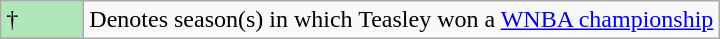<table class="wikitable">
<tr>
<td style="background:#afe6ba; width:3em;">†</td>
<td>Denotes season(s) in which Teasley won a <a href='#'>WNBA championship</a></td>
</tr>
</table>
